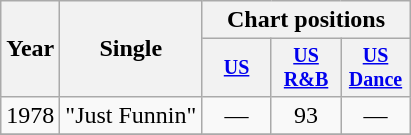<table class="wikitable" style="text-align:center;">
<tr>
<th rowspan="2">Year</th>
<th rowspan="2">Single</th>
<th colspan="3">Chart positions</th>
</tr>
<tr style="font-size:smaller;">
<th width="40"><a href='#'>US</a></th>
<th width="40"><a href='#'>US<br>R&B</a></th>
<th width="40"><a href='#'>US<br>Dance</a></th>
</tr>
<tr>
<td rowspan="1">1978</td>
<td align="left">"Just Funnin"</td>
<td>—</td>
<td>93</td>
<td>—</td>
</tr>
<tr>
</tr>
</table>
